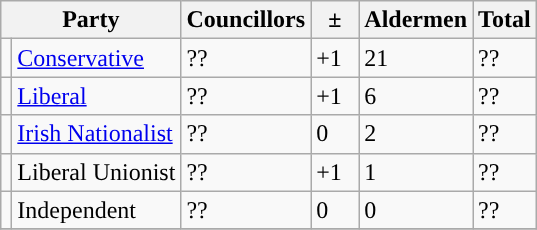<table class="wikitable">
<tr>
<th colspan="2">Party</th>
<th>Councillors</th>
<th>  ±  </th>
<th>Aldermen</th>
<th>Total</th>
</tr>
<tr>
<td style="background-color: "></td>
<td><a href='#'>Conservative</a></td>
<td>??</td>
<td>+1</td>
<td>21</td>
<td>??</td>
</tr>
<tr>
<td style="background-color: "></td>
<td><a href='#'>Liberal</a></td>
<td>??</td>
<td>+1</td>
<td>6</td>
<td>??</td>
</tr>
<tr>
<td style="background-color: "></td>
<td><a href='#'>Irish Nationalist</a></td>
<td>??</td>
<td>0</td>
<td>2</td>
<td>??</td>
</tr>
<tr>
<td style="background-color: "></td>
<td>Liberal Unionist</td>
<td>??</td>
<td>+1</td>
<td>1</td>
<td>??</td>
</tr>
<tr>
<td style="background-color: "></td>
<td>Independent</td>
<td>??</td>
<td>0</td>
<td>0</td>
<td>??</td>
</tr>
<tr>
</tr>
</table>
